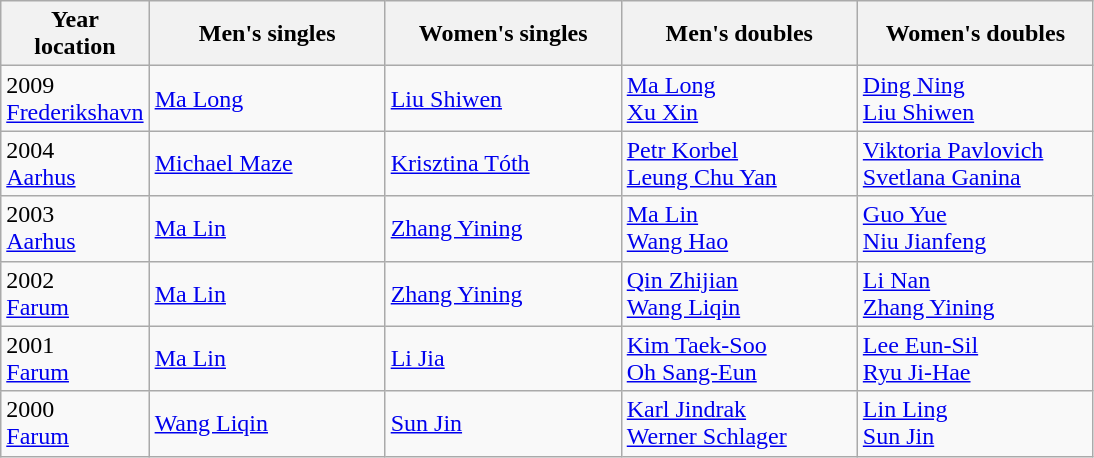<table class="wikitable">
<tr>
<th width="80">Year <br> location</th>
<th style="width:150px;">Men's singles</th>
<th style="width:150px;">Women's singles</th>
<th style="width:150px;">Men's doubles</th>
<th style="width:150px;">Women's doubles</th>
</tr>
<tr>
<td>2009<br> <a href='#'>Frederikshavn</a></td>
<td> <a href='#'>Ma Long</a></td>
<td> <a href='#'>Liu Shiwen</a></td>
<td> <a href='#'>Ma Long</a> <br>  <a href='#'>Xu Xin</a></td>
<td> <a href='#'>Ding Ning</a> <br>  <a href='#'>Liu Shiwen</a></td>
</tr>
<tr>
<td>2004<br> <a href='#'>Aarhus</a></td>
<td> <a href='#'>Michael Maze</a></td>
<td> <a href='#'>Krisztina Tóth</a></td>
<td> <a href='#'>Petr Korbel</a> <br>  <a href='#'>Leung Chu Yan</a></td>
<td> <a href='#'>Viktoria Pavlovich</a> <br>  <a href='#'>Svetlana Ganina</a></td>
</tr>
<tr>
<td>2003<br> <a href='#'>Aarhus</a></td>
<td> <a href='#'>Ma Lin</a></td>
<td> <a href='#'>Zhang Yining</a></td>
<td> <a href='#'>Ma Lin</a> <br>  <a href='#'>Wang Hao</a></td>
<td> <a href='#'>Guo Yue</a> <br>  <a href='#'>Niu Jianfeng</a></td>
</tr>
<tr>
<td>2002<br> <a href='#'>Farum</a></td>
<td> <a href='#'>Ma Lin</a></td>
<td> <a href='#'>Zhang Yining</a></td>
<td> <a href='#'>Qin Zhijian</a> <br>  <a href='#'>Wang Liqin</a></td>
<td> <a href='#'>Li Nan</a> <br>  <a href='#'>Zhang Yining</a></td>
</tr>
<tr>
<td>2001<br> <a href='#'>Farum</a></td>
<td> <a href='#'>Ma Lin</a></td>
<td> <a href='#'>Li Jia</a></td>
<td> <a href='#'>Kim Taek-Soo</a> <br>  <a href='#'>Oh Sang-Eun</a></td>
<td> <a href='#'>Lee Eun-Sil</a> <br>  <a href='#'>Ryu Ji-Hae</a></td>
</tr>
<tr>
<td>2000<br> <a href='#'>Farum</a></td>
<td> <a href='#'>Wang Liqin</a></td>
<td> <a href='#'>Sun Jin</a></td>
<td> <a href='#'>Karl Jindrak</a> <br>  <a href='#'>Werner Schlager</a></td>
<td> <a href='#'>Lin Ling</a> <br>  <a href='#'>Sun Jin</a></td>
</tr>
</table>
